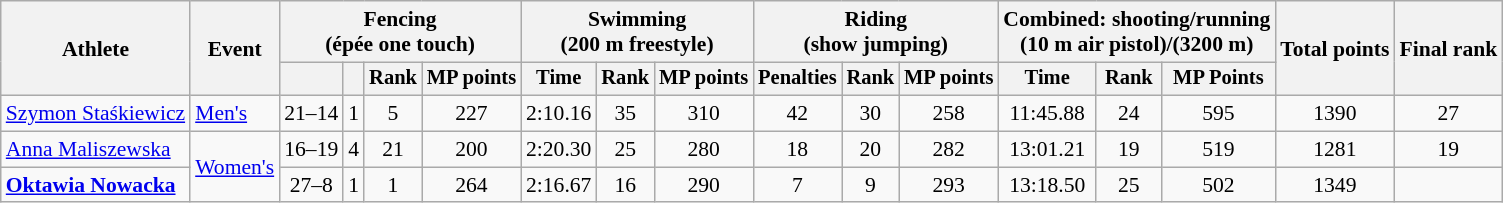<table class="wikitable" style="font-size:90%">
<tr>
<th rowspan="2">Athlete</th>
<th rowspan="2">Event</th>
<th colspan=4>Fencing<br><span>(épée one touch)</span></th>
<th colspan=3>Swimming<br><span>(200 m freestyle)</span></th>
<th colspan=3>Riding<br><span>(show jumping)</span></th>
<th colspan=3>Combined: shooting/running<br><span>(10 m air pistol)/(3200 m)</span></th>
<th rowspan=2>Total points</th>
<th rowspan=2>Final rank</th>
</tr>
<tr style="font-size:95%">
<th></th>
<th></th>
<th>Rank</th>
<th>MP points</th>
<th>Time</th>
<th>Rank</th>
<th>MP points</th>
<th>Penalties</th>
<th>Rank</th>
<th>MP points</th>
<th>Time</th>
<th>Rank</th>
<th>MP Points</th>
</tr>
<tr align=center>
<td align=left><a href='#'>Szymon Staśkiewicz</a></td>
<td align=left><a href='#'>Men's</a></td>
<td>21–14</td>
<td>1</td>
<td>5</td>
<td>227</td>
<td>2:10.16</td>
<td>35</td>
<td>310</td>
<td>42</td>
<td>30</td>
<td>258</td>
<td>11:45.88</td>
<td>24</td>
<td>595</td>
<td>1390</td>
<td>27</td>
</tr>
<tr align=center>
<td align=left><a href='#'>Anna Maliszewska</a></td>
<td align=left rowspan=2><a href='#'>Women's</a></td>
<td>16–19</td>
<td>4</td>
<td>21</td>
<td>200</td>
<td>2:20.30</td>
<td>25</td>
<td>280</td>
<td>18</td>
<td>20</td>
<td>282</td>
<td>13:01.21</td>
<td>19</td>
<td>519</td>
<td>1281</td>
<td>19</td>
</tr>
<tr align=center>
<td align=left><strong><a href='#'>Oktawia Nowacka</a></strong></td>
<td>27–8</td>
<td>1</td>
<td>1</td>
<td>264</td>
<td>2:16.67</td>
<td>16</td>
<td>290</td>
<td>7</td>
<td>9</td>
<td>293</td>
<td>13:18.50</td>
<td>25</td>
<td>502</td>
<td>1349</td>
<td></td>
</tr>
</table>
